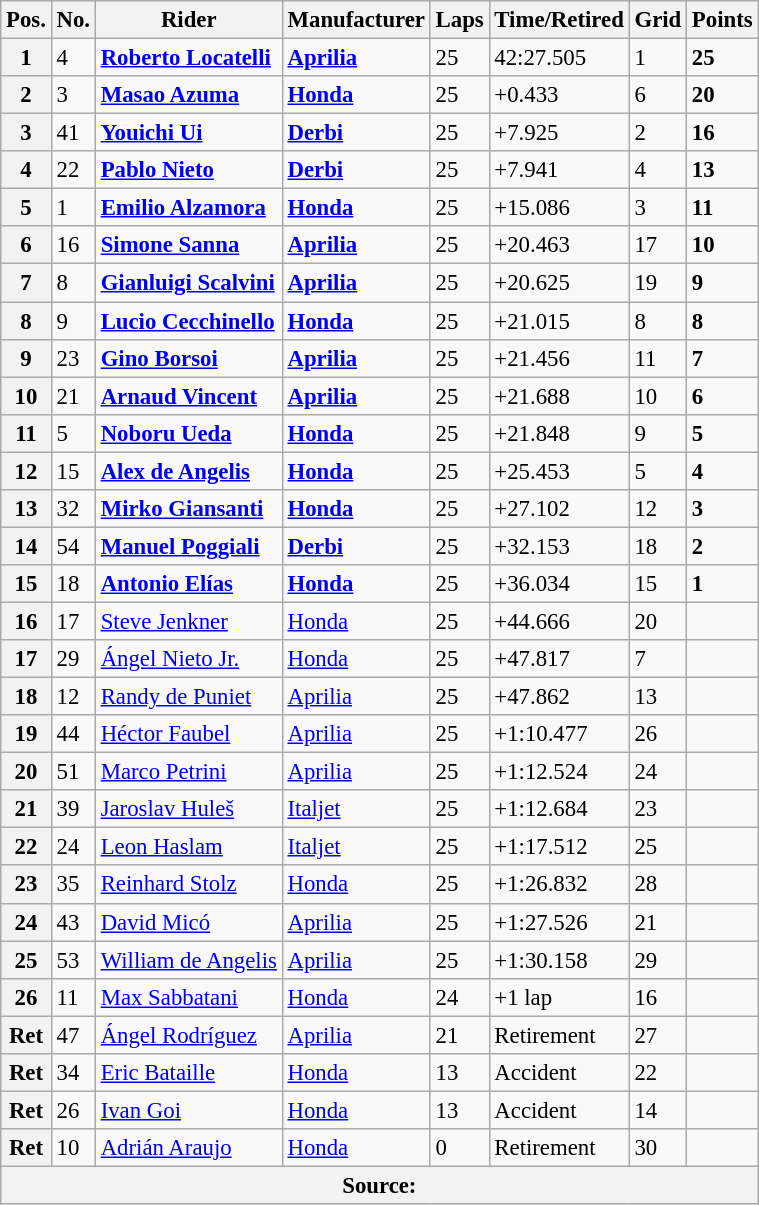<table class="wikitable" style="font-size: 95%;">
<tr>
<th>Pos.</th>
<th>No.</th>
<th>Rider</th>
<th>Manufacturer</th>
<th>Laps</th>
<th>Time/Retired</th>
<th>Grid</th>
<th>Points</th>
</tr>
<tr>
<th>1</th>
<td>4</td>
<td> <strong><a href='#'>Roberto Locatelli</a></strong></td>
<td><strong><a href='#'>Aprilia</a></strong></td>
<td>25</td>
<td>42:27.505</td>
<td>1</td>
<td><strong>25</strong></td>
</tr>
<tr>
<th>2</th>
<td>3</td>
<td> <strong><a href='#'>Masao Azuma</a></strong></td>
<td><strong><a href='#'>Honda</a></strong></td>
<td>25</td>
<td>+0.433</td>
<td>6</td>
<td><strong>20</strong></td>
</tr>
<tr>
<th>3</th>
<td>41</td>
<td> <strong><a href='#'>Youichi Ui</a></strong></td>
<td><strong><a href='#'>Derbi</a></strong></td>
<td>25</td>
<td>+7.925</td>
<td>2</td>
<td><strong>16</strong></td>
</tr>
<tr>
<th>4</th>
<td>22</td>
<td> <strong><a href='#'>Pablo Nieto</a></strong></td>
<td><strong><a href='#'>Derbi</a></strong></td>
<td>25</td>
<td>+7.941</td>
<td>4</td>
<td><strong>13</strong></td>
</tr>
<tr>
<th>5</th>
<td>1</td>
<td> <strong><a href='#'>Emilio Alzamora</a></strong></td>
<td><strong><a href='#'>Honda</a></strong></td>
<td>25</td>
<td>+15.086</td>
<td>3</td>
<td><strong>11</strong></td>
</tr>
<tr>
<th>6</th>
<td>16</td>
<td> <strong><a href='#'>Simone Sanna</a></strong></td>
<td><strong><a href='#'>Aprilia</a></strong></td>
<td>25</td>
<td>+20.463</td>
<td>17</td>
<td><strong>10</strong></td>
</tr>
<tr>
<th>7</th>
<td>8</td>
<td> <strong><a href='#'>Gianluigi Scalvini</a></strong></td>
<td><strong><a href='#'>Aprilia</a></strong></td>
<td>25</td>
<td>+20.625</td>
<td>19</td>
<td><strong>9</strong></td>
</tr>
<tr>
<th>8</th>
<td>9</td>
<td> <strong><a href='#'>Lucio Cecchinello</a></strong></td>
<td><strong><a href='#'>Honda</a></strong></td>
<td>25</td>
<td>+21.015</td>
<td>8</td>
<td><strong>8</strong></td>
</tr>
<tr>
<th>9</th>
<td>23</td>
<td> <strong><a href='#'>Gino Borsoi</a></strong></td>
<td><strong><a href='#'>Aprilia</a></strong></td>
<td>25</td>
<td>+21.456</td>
<td>11</td>
<td><strong>7</strong></td>
</tr>
<tr>
<th>10</th>
<td>21</td>
<td> <strong><a href='#'>Arnaud Vincent</a></strong></td>
<td><strong><a href='#'>Aprilia</a></strong></td>
<td>25</td>
<td>+21.688</td>
<td>10</td>
<td><strong>6</strong></td>
</tr>
<tr>
<th>11</th>
<td>5</td>
<td> <strong><a href='#'>Noboru Ueda</a></strong></td>
<td><strong><a href='#'>Honda</a></strong></td>
<td>25</td>
<td>+21.848</td>
<td>9</td>
<td><strong>5</strong></td>
</tr>
<tr>
<th>12</th>
<td>15</td>
<td> <strong><a href='#'>Alex de Angelis</a></strong></td>
<td><strong><a href='#'>Honda</a></strong></td>
<td>25</td>
<td>+25.453</td>
<td>5</td>
<td><strong>4</strong></td>
</tr>
<tr>
<th>13</th>
<td>32</td>
<td> <strong><a href='#'>Mirko Giansanti</a></strong></td>
<td><strong><a href='#'>Honda</a></strong></td>
<td>25</td>
<td>+27.102</td>
<td>12</td>
<td><strong>3</strong></td>
</tr>
<tr>
<th>14</th>
<td>54</td>
<td> <strong><a href='#'>Manuel Poggiali</a></strong></td>
<td><strong><a href='#'>Derbi</a></strong></td>
<td>25</td>
<td>+32.153</td>
<td>18</td>
<td><strong>2</strong></td>
</tr>
<tr>
<th>15</th>
<td>18</td>
<td> <strong><a href='#'>Antonio Elías</a></strong></td>
<td><strong><a href='#'>Honda</a></strong></td>
<td>25</td>
<td>+36.034</td>
<td>15</td>
<td><strong>1</strong></td>
</tr>
<tr>
<th>16</th>
<td>17</td>
<td> <a href='#'>Steve Jenkner</a></td>
<td><a href='#'>Honda</a></td>
<td>25</td>
<td>+44.666</td>
<td>20</td>
<td></td>
</tr>
<tr>
<th>17</th>
<td>29</td>
<td> <a href='#'>Ángel Nieto Jr.</a></td>
<td><a href='#'>Honda</a></td>
<td>25</td>
<td>+47.817</td>
<td>7</td>
<td></td>
</tr>
<tr>
<th>18</th>
<td>12</td>
<td> <a href='#'>Randy de Puniet</a></td>
<td><a href='#'>Aprilia</a></td>
<td>25</td>
<td>+47.862</td>
<td>13</td>
<td></td>
</tr>
<tr>
<th>19</th>
<td>44</td>
<td> <a href='#'>Héctor Faubel</a></td>
<td><a href='#'>Aprilia</a></td>
<td>25</td>
<td>+1:10.477</td>
<td>26</td>
<td></td>
</tr>
<tr>
<th>20</th>
<td>51</td>
<td> <a href='#'>Marco Petrini</a></td>
<td><a href='#'>Aprilia</a></td>
<td>25</td>
<td>+1:12.524</td>
<td>24</td>
<td></td>
</tr>
<tr>
<th>21</th>
<td>39</td>
<td> <a href='#'>Jaroslav Huleš</a></td>
<td><a href='#'>Italjet</a></td>
<td>25</td>
<td>+1:12.684</td>
<td>23</td>
<td></td>
</tr>
<tr>
<th>22</th>
<td>24</td>
<td> <a href='#'>Leon Haslam</a></td>
<td><a href='#'>Italjet</a></td>
<td>25</td>
<td>+1:17.512</td>
<td>25</td>
<td></td>
</tr>
<tr>
<th>23</th>
<td>35</td>
<td> <a href='#'>Reinhard Stolz</a></td>
<td><a href='#'>Honda</a></td>
<td>25</td>
<td>+1:26.832</td>
<td>28</td>
<td></td>
</tr>
<tr>
<th>24</th>
<td>43</td>
<td> <a href='#'>David Micó</a></td>
<td><a href='#'>Aprilia</a></td>
<td>25</td>
<td>+1:27.526</td>
<td>21</td>
<td></td>
</tr>
<tr>
<th>25</th>
<td>53</td>
<td> <a href='#'>William de Angelis</a></td>
<td><a href='#'>Aprilia</a></td>
<td>25</td>
<td>+1:30.158</td>
<td>29</td>
<td></td>
</tr>
<tr>
<th>26</th>
<td>11</td>
<td> <a href='#'>Max Sabbatani</a></td>
<td><a href='#'>Honda</a></td>
<td>24</td>
<td>+1 lap</td>
<td>16</td>
<td></td>
</tr>
<tr>
<th>Ret</th>
<td>47</td>
<td> <a href='#'>Ángel Rodríguez</a></td>
<td><a href='#'>Aprilia</a></td>
<td>21</td>
<td>Retirement</td>
<td>27</td>
<td></td>
</tr>
<tr>
<th>Ret</th>
<td>34</td>
<td> <a href='#'>Eric Bataille</a></td>
<td><a href='#'>Honda</a></td>
<td>13</td>
<td>Accident</td>
<td>22</td>
<td></td>
</tr>
<tr>
<th>Ret</th>
<td>26</td>
<td> <a href='#'>Ivan Goi</a></td>
<td><a href='#'>Honda</a></td>
<td>13</td>
<td>Accident</td>
<td>14</td>
<td></td>
</tr>
<tr>
<th>Ret</th>
<td>10</td>
<td> <a href='#'>Adrián Araujo</a></td>
<td><a href='#'>Honda</a></td>
<td>0</td>
<td>Retirement</td>
<td>30</td>
<td></td>
</tr>
<tr>
<th colspan=8>Source: </th>
</tr>
</table>
